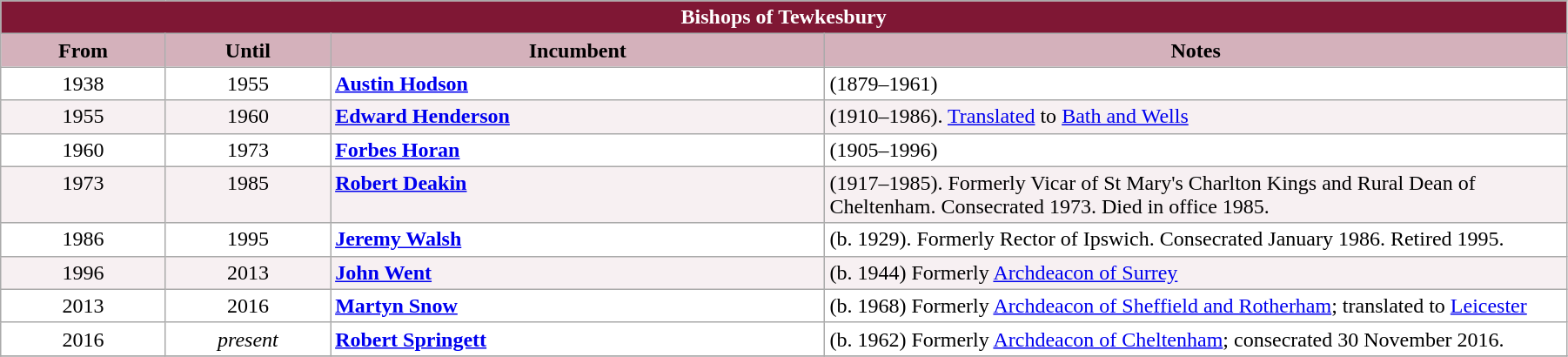<table class="wikitable" style="width:95%;" border="1" cellpadding="2">
<tr>
<th colspan="4" style="background-color: #7F1734; color: white;">Bishops of Tewkesbury</th>
</tr>
<tr valign=top>
<th style="background-color:#D4B1BB" width="10%">From</th>
<th style="background-color:#D4B1BB" width="10%">Until</th>
<th style="background-color:#D4B1BB" width="30%">Incumbent</th>
<th style="background-color:#D4B1BB" width="45%">Notes</th>
</tr>
<tr valign=top bgcolor="white">
<td align="center">1938</td>
<td align="center">1955</td>
<td><strong><a href='#'>Austin Hodson</a></strong></td>
<td>(1879–1961)</td>
</tr>
<tr valign=top bgcolor="#F7F0F2">
<td align="center">1955</td>
<td align="center">1960</td>
<td><strong><a href='#'>Edward Henderson</a></strong></td>
<td>(1910–1986). <a href='#'>Translated</a> to <a href='#'>Bath and Wells</a></td>
</tr>
<tr valign=top bgcolor="white">
<td align="center">1960</td>
<td align="center">1973</td>
<td><strong><a href='#'>Forbes Horan</a></strong></td>
<td>(1905–1996)</td>
</tr>
<tr valign=top bgcolor="#F7F0F2">
<td align="center">1973</td>
<td align="center">1985</td>
<td><strong><a href='#'>Robert Deakin</a></strong></td>
<td>(1917–1985). Formerly Vicar of St Mary's Charlton Kings and Rural Dean of Cheltenham. Consecrated 1973. Died in office 1985.</td>
</tr>
<tr valign=top bgcolor="white">
<td align="center">1986</td>
<td align="center">1995</td>
<td><strong><a href='#'>Jeremy Walsh</a></strong></td>
<td>(b. 1929). Formerly Rector of Ipswich. Consecrated January 1986. Retired 1995.</td>
</tr>
<tr valign=top bgcolor="#F7F0F2">
<td align="center">1996</td>
<td align="center">2013</td>
<td><strong><a href='#'>John Went</a></strong></td>
<td>(b. 1944) Formerly <a href='#'>Archdeacon of Surrey</a></td>
</tr>
<tr valign=top bgcolor="white">
<td align="center">2013</td>
<td align="center">2016</td>
<td><strong><a href='#'>Martyn Snow</a></strong></td>
<td>(b. 1968) Formerly <a href='#'>Archdeacon of Sheffield and Rotherham</a>; translated to <a href='#'>Leicester</a></td>
</tr>
<tr valign=top bgcolor="white">
<td align="center">2016</td>
<td align="center"><em>present</em></td>
<td><strong><a href='#'>Robert Springett</a></strong></td>
<td>(b. 1962) Formerly <a href='#'>Archdeacon of Cheltenham</a>; consecrated 30 November 2016.</td>
</tr>
<tr valign=top bgcolor="white" |align="center" colspan="4"| Source(s):>
</tr>
</table>
